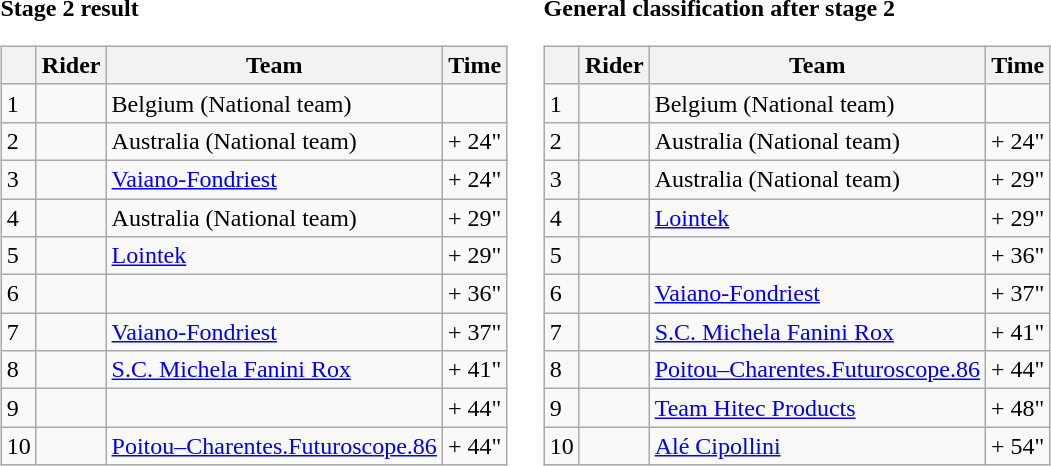<table>
<tr>
<td><strong>Stage 2 result</strong><br><table class="wikitable">
<tr>
<th></th>
<th>Rider</th>
<th>Team</th>
<th>Time</th>
</tr>
<tr>
<td>1</td>
<td></td>
<td>Belgium (National team)</td>
<td align="right"></td>
</tr>
<tr>
<td>2</td>
<td></td>
<td>Australia (National team)</td>
<td align="right">+ 24"</td>
</tr>
<tr>
<td>3</td>
<td></td>
<td><a href='#'>Vaiano-Fondriest</a></td>
<td align="right">+ 24"</td>
</tr>
<tr>
<td>4</td>
<td></td>
<td>Australia (National team)</td>
<td align="right">+ 29"</td>
</tr>
<tr>
<td>5</td>
<td></td>
<td><a href='#'>Lointek</a></td>
<td align="right">+ 29"</td>
</tr>
<tr>
<td>6</td>
<td></td>
<td></td>
<td align="right">+ 36"</td>
</tr>
<tr>
<td>7</td>
<td></td>
<td><a href='#'>Vaiano-Fondriest</a></td>
<td align="right">+ 37"</td>
</tr>
<tr>
<td>8</td>
<td></td>
<td><a href='#'>S.C. Michela Fanini Rox</a></td>
<td align="right">+ 41"</td>
</tr>
<tr>
<td>9</td>
<td></td>
<td></td>
<td align="right">+ 44"</td>
</tr>
<tr>
<td>10</td>
<td></td>
<td><a href='#'>Poitou–Charentes.Futuroscope.86</a></td>
<td align="right">+ 44"</td>
</tr>
</table>
</td>
<td></td>
<td><strong>General classification after stage 2</strong><br><table class="wikitable">
<tr>
<th></th>
<th>Rider</th>
<th>Team</th>
<th>Time</th>
</tr>
<tr>
<td>1</td>
<td></td>
<td>Belgium (National team)</td>
<td align="right"></td>
</tr>
<tr>
<td>2</td>
<td></td>
<td>Australia (National team)</td>
<td align="right">+ 24"</td>
</tr>
<tr>
<td>3</td>
<td></td>
<td>Australia (National team)</td>
<td align="right">+ 29"</td>
</tr>
<tr>
<td>4</td>
<td></td>
<td><a href='#'>Lointek</a></td>
<td align="right">+ 29"</td>
</tr>
<tr>
<td>5</td>
<td></td>
<td></td>
<td align="right">+ 36"</td>
</tr>
<tr>
<td>6</td>
<td></td>
<td><a href='#'>Vaiano-Fondriest</a></td>
<td align="right">+ 37"</td>
</tr>
<tr>
<td>7</td>
<td></td>
<td><a href='#'>S.C. Michela Fanini Rox</a></td>
<td align="right">+ 41"</td>
</tr>
<tr>
<td>8</td>
<td></td>
<td><a href='#'>Poitou–Charentes.Futuroscope.86</a></td>
<td align="right">+ 44"</td>
</tr>
<tr>
<td>9</td>
<td></td>
<td><a href='#'>Team Hitec Products</a></td>
<td align="right">+ 48"</td>
</tr>
<tr>
<td>10</td>
<td></td>
<td><a href='#'>Alé Cipollini</a></td>
<td align="right">+ 54"</td>
</tr>
</table>
</td>
</tr>
</table>
